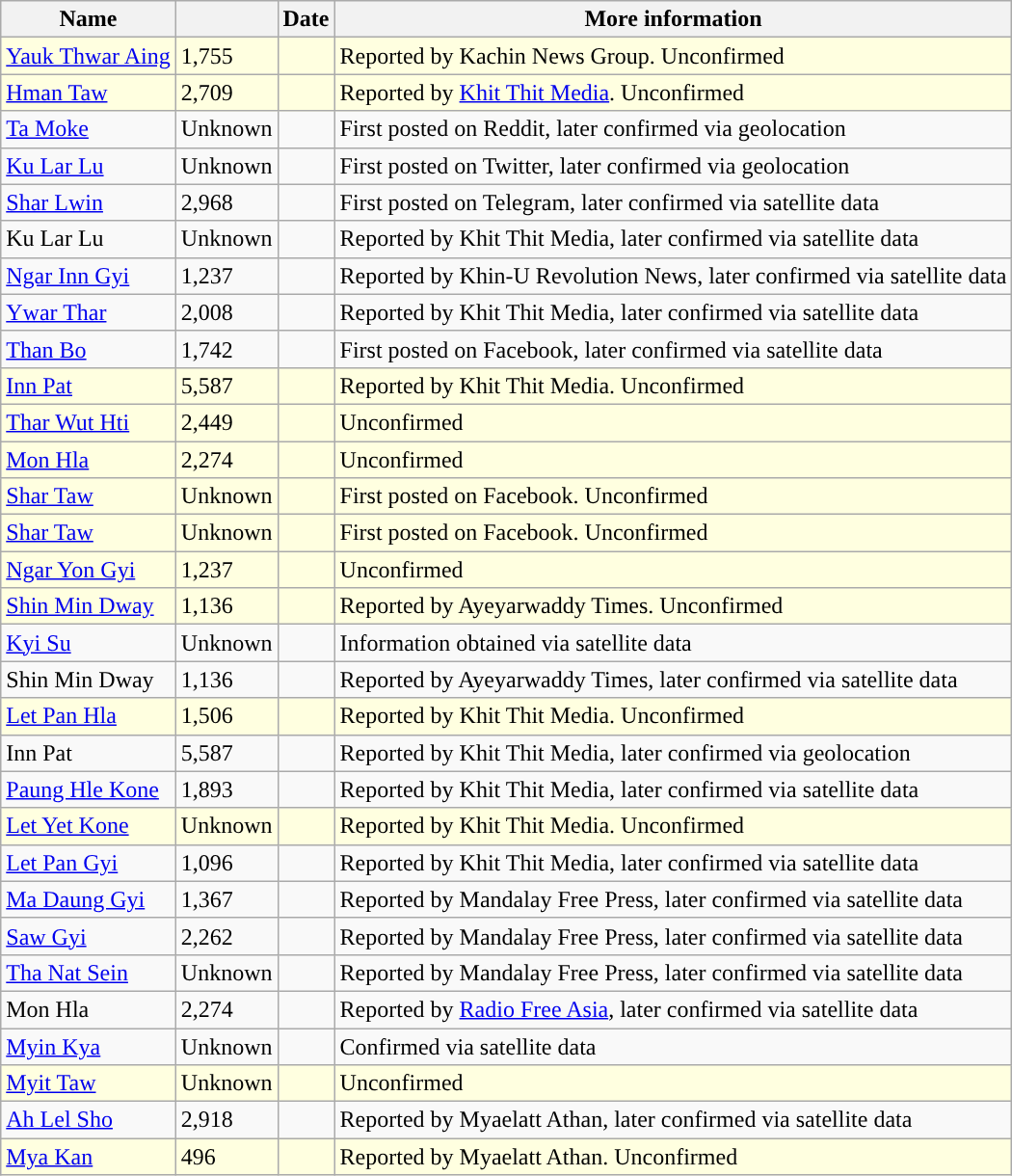<table class="wikitable sortable">
<tr>
<th>Name</th>
<th></th>
<th class=sortable>Date</th>
<th class=unsortable>More information</th>
</tr>
<tr>
<td style="background:#FFFFE0"><a href='#'>Yauk Thwar Aing</a></td>
<td style="background:#FFFFE0">1,755</td>
<td style="background:#FFFFE0"></td>
<td style="background:#FFFFE0">Reported by Kachin News Group. Unconfirmed</td>
</tr>
<tr>
<td style="background:#FFFFE0"><a href='#'>Hman Taw</a></td>
<td style="background:#FFFFE0">2,709</td>
<td style="background:#FFFFE0"></td>
<td style="background:#FFFFE0">Reported by <a href='#'>Khit Thit Media</a>. Unconfirmed</td>
</tr>
<tr>
<td><a href='#'>Ta Moke</a></td>
<td>Unknown</td>
<td></td>
<td>First posted on Reddit, later confirmed via geolocation</td>
</tr>
<tr>
<td><a href='#'>Ku Lar Lu</a></td>
<td>Unknown</td>
<td></td>
<td>First posted on Twitter, later confirmed via geolocation</td>
</tr>
<tr>
<td><a href='#'>Shar Lwin</a></td>
<td>2,968</td>
<td></td>
<td>First posted on Telegram, later confirmed via satellite data</td>
</tr>
<tr>
<td>Ku Lar Lu</td>
<td>Unknown</td>
<td></td>
<td>Reported by Khit Thit Media, later confirmed via satellite data</td>
</tr>
<tr>
<td><a href='#'>Ngar Inn Gyi</a></td>
<td>1,237</td>
<td></td>
<td>Reported by Khin-U Revolution News, later confirmed via satellite data</td>
</tr>
<tr>
<td><a href='#'>Ywar Thar</a></td>
<td>2,008</td>
<td></td>
<td>Reported by Khit Thit Media, later confirmed via satellite data</td>
</tr>
<tr>
<td><a href='#'>Than Bo</a></td>
<td>1,742</td>
<td></td>
<td>First posted on Facebook, later confirmed via satellite data</td>
</tr>
<tr>
<td style="background:#FFFFE0"><a href='#'>Inn Pat</a></td>
<td style="background:#FFFFE0">5,587</td>
<td style="background:#FFFFE0"></td>
<td style="background:#FFFFE0">Reported by Khit Thit Media. Unconfirmed</td>
</tr>
<tr>
<td style="background:#FFFFE0"><a href='#'>Thar Wut Hti</a></td>
<td style="background:#FFFFE0">2,449</td>
<td style="background:#FFFFE0"></td>
<td style="background:#FFFFE0">Unconfirmed</td>
</tr>
<tr>
<td style="background:#FFFFE0"><a href='#'>Mon Hla</a></td>
<td style="background:#FFFFE0">2,274</td>
<td style="background:#FFFFE0"></td>
<td style="background:#FFFFE0">Unconfirmed</td>
</tr>
<tr>
<td style="background:#FFFFE0"><a href='#'>Shar Taw</a></td>
<td style="background:#FFFFE0">Unknown</td>
<td style="background:#FFFFE0"></td>
<td style="background:#FFFFE0">First posted on Facebook. Unconfirmed</td>
</tr>
<tr>
<td style="background:#FFFFE0"><a href='#'>Shar Taw</a></td>
<td style="background:#FFFFE0">Unknown</td>
<td style="background:#FFFFE0"></td>
<td style="background:#FFFFE0">First posted on Facebook. Unconfirmed</td>
</tr>
<tr>
<td style="background:#FFFFE0"><a href='#'>Ngar Yon Gyi</a></td>
<td style="background:#FFFFE0">1,237</td>
<td style="background:#FFFFE0"></td>
<td style="background:#FFFFE0">Unconfirmed</td>
</tr>
<tr>
<td style="background:#FFFFE0"><a href='#'>Shin Min Dway</a></td>
<td style="background:#FFFFE0">1,136</td>
<td style="background:#FFFFE0"></td>
<td style="background:#FFFFE0">Reported by Ayeyarwaddy Times. Unconfirmed</td>
</tr>
<tr>
<td><a href='#'>Kyi Su</a></td>
<td>Unknown</td>
<td></td>
<td>Information obtained via satellite data</td>
</tr>
<tr>
<td>Shin Min Dway</td>
<td>1,136</td>
<td></td>
<td>Reported by Ayeyarwaddy Times, later confirmed via satellite data</td>
</tr>
<tr>
<td style="background:#FFFFE0"><a href='#'>Let Pan Hla</a></td>
<td style="background:#FFFFE0">1,506</td>
<td style="background:#FFFFE0"></td>
<td style="background:#FFFFE0">Reported by Khit Thit Media. Unconfirmed</td>
</tr>
<tr>
<td>Inn Pat</td>
<td>5,587</td>
<td></td>
<td>Reported by Khit Thit Media, later confirmed via geolocation</td>
</tr>
<tr>
<td><a href='#'>Paung Hle Kone</a></td>
<td>1,893</td>
<td></td>
<td>Reported by Khit Thit Media, later confirmed via satellite data</td>
</tr>
<tr>
<td style="background:#FFFFE0"><a href='#'>Let Yet Kone</a></td>
<td style="background:#FFFFE0">Unknown</td>
<td style="background:#FFFFE0"></td>
<td style="background:#FFFFE0">Reported by Khit Thit Media. Unconfirmed</td>
</tr>
<tr>
<td><a href='#'>Let Pan Gyi</a></td>
<td>1,096</td>
<td></td>
<td>Reported by Khit Thit Media, later confirmed via satellite data</td>
</tr>
<tr>
<td><a href='#'>Ma Daung Gyi</a></td>
<td>1,367</td>
<td></td>
<td>Reported by Mandalay Free Press, later confirmed via satellite data</td>
</tr>
<tr>
<td><a href='#'>Saw Gyi</a></td>
<td>2,262</td>
<td></td>
<td>Reported by Mandalay Free Press, later confirmed via satellite data</td>
</tr>
<tr>
<td><a href='#'>Tha Nat Sein</a></td>
<td>Unknown</td>
<td></td>
<td>Reported by Mandalay Free Press, later confirmed via satellite data</td>
</tr>
<tr>
<td>Mon Hla</td>
<td>2,274</td>
<td></td>
<td>Reported by <a href='#'>Radio Free Asia</a>, later confirmed via satellite data</td>
</tr>
<tr>
<td><a href='#'>Myin Kya</a></td>
<td>Unknown</td>
<td></td>
<td>Confirmed via satellite data</td>
</tr>
<tr>
<td style="background:#FFFFE0"><a href='#'>Myit Taw</a></td>
<td style="background:#FFFFE0">Unknown</td>
<td style="background:#FFFFE0"></td>
<td style="background:#FFFFE0">Unconfirmed</td>
</tr>
<tr>
<td><a href='#'>Ah Lel Sho</a></td>
<td>2,918</td>
<td></td>
<td>Reported by Myaelatt Athan, later confirmed via satellite data</td>
</tr>
<tr>
<td style="background:#FFFFE0"><a href='#'>Mya Kan</a></td>
<td style="background:#FFFFE0">496</td>
<td style="background:#FFFFE0"></td>
<td style="background:#FFFFE0">Reported by Myaelatt Athan. Unconfirmed</td>
</tr>
</table>
